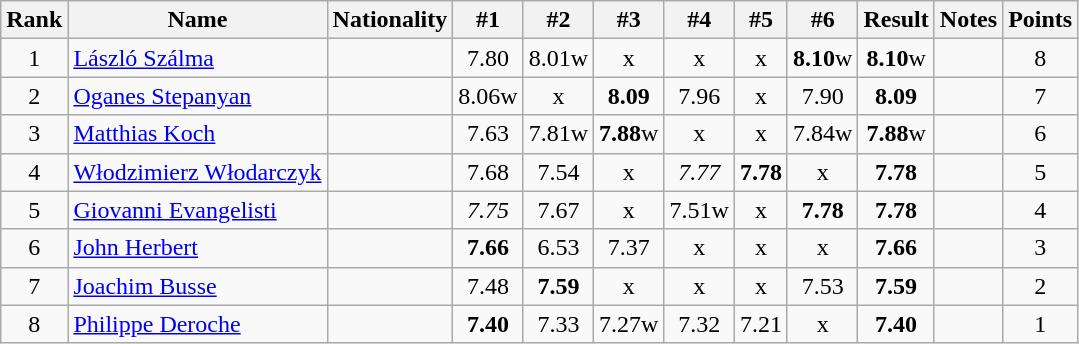<table class="wikitable sortable" style="text-align:center">
<tr>
<th>Rank</th>
<th>Name</th>
<th>Nationality</th>
<th>#1</th>
<th>#2</th>
<th>#3</th>
<th>#4</th>
<th>#5</th>
<th>#6</th>
<th>Result</th>
<th>Notes</th>
<th>Points</th>
</tr>
<tr>
<td>1</td>
<td align=left><a href='#'>László Szálma</a></td>
<td align=left></td>
<td>7.80</td>
<td>8.01w</td>
<td>x</td>
<td>x</td>
<td>x</td>
<td><strong>8.10</strong>w</td>
<td><strong>8.10</strong>w</td>
<td></td>
<td>8</td>
</tr>
<tr>
<td>2</td>
<td align=left><a href='#'>Oganes Stepanyan</a></td>
<td align=left></td>
<td>8.06w</td>
<td>x</td>
<td><strong>8.09</strong></td>
<td>7.96</td>
<td>x</td>
<td>7.90</td>
<td><strong>8.09</strong></td>
<td></td>
<td>7</td>
</tr>
<tr>
<td>3</td>
<td align=left><a href='#'>Matthias Koch</a></td>
<td align=left></td>
<td>7.63</td>
<td>7.81w</td>
<td><strong>7.88</strong>w</td>
<td>x</td>
<td>x</td>
<td>7.84w</td>
<td><strong>7.88</strong>w</td>
<td></td>
<td>6</td>
</tr>
<tr>
<td>4</td>
<td align=left><a href='#'>Włodzimierz Włodarczyk</a></td>
<td align=left></td>
<td>7.68</td>
<td>7.54</td>
<td>x</td>
<td><em>7.77</em></td>
<td><strong>7.78</strong></td>
<td>x</td>
<td><strong>7.78</strong></td>
<td></td>
<td>5</td>
</tr>
<tr>
<td>5</td>
<td align=left><a href='#'>Giovanni Evangelisti</a></td>
<td align=left></td>
<td><em>7.75</em></td>
<td>7.67</td>
<td>x</td>
<td>7.51w</td>
<td>x</td>
<td><strong>7.78</strong></td>
<td><strong>7.78</strong></td>
<td></td>
<td>4</td>
</tr>
<tr>
<td>6</td>
<td align=left><a href='#'>John Herbert</a></td>
<td align=left></td>
<td><strong>7.66</strong></td>
<td>6.53</td>
<td>7.37</td>
<td>x</td>
<td>x</td>
<td>x</td>
<td><strong>7.66</strong></td>
<td></td>
<td>3</td>
</tr>
<tr>
<td>7</td>
<td align=left><a href='#'>Joachim Busse</a></td>
<td align=left></td>
<td>7.48</td>
<td><strong>7.59</strong></td>
<td>x</td>
<td>x</td>
<td>x</td>
<td>7.53</td>
<td><strong>7.59</strong></td>
<td></td>
<td>2</td>
</tr>
<tr>
<td>8</td>
<td align=left><a href='#'>Philippe Deroche</a></td>
<td align=left></td>
<td><strong>7.40</strong></td>
<td>7.33</td>
<td>7.27w</td>
<td>7.32</td>
<td>7.21</td>
<td>x</td>
<td><strong>7.40</strong></td>
<td></td>
<td>1</td>
</tr>
</table>
